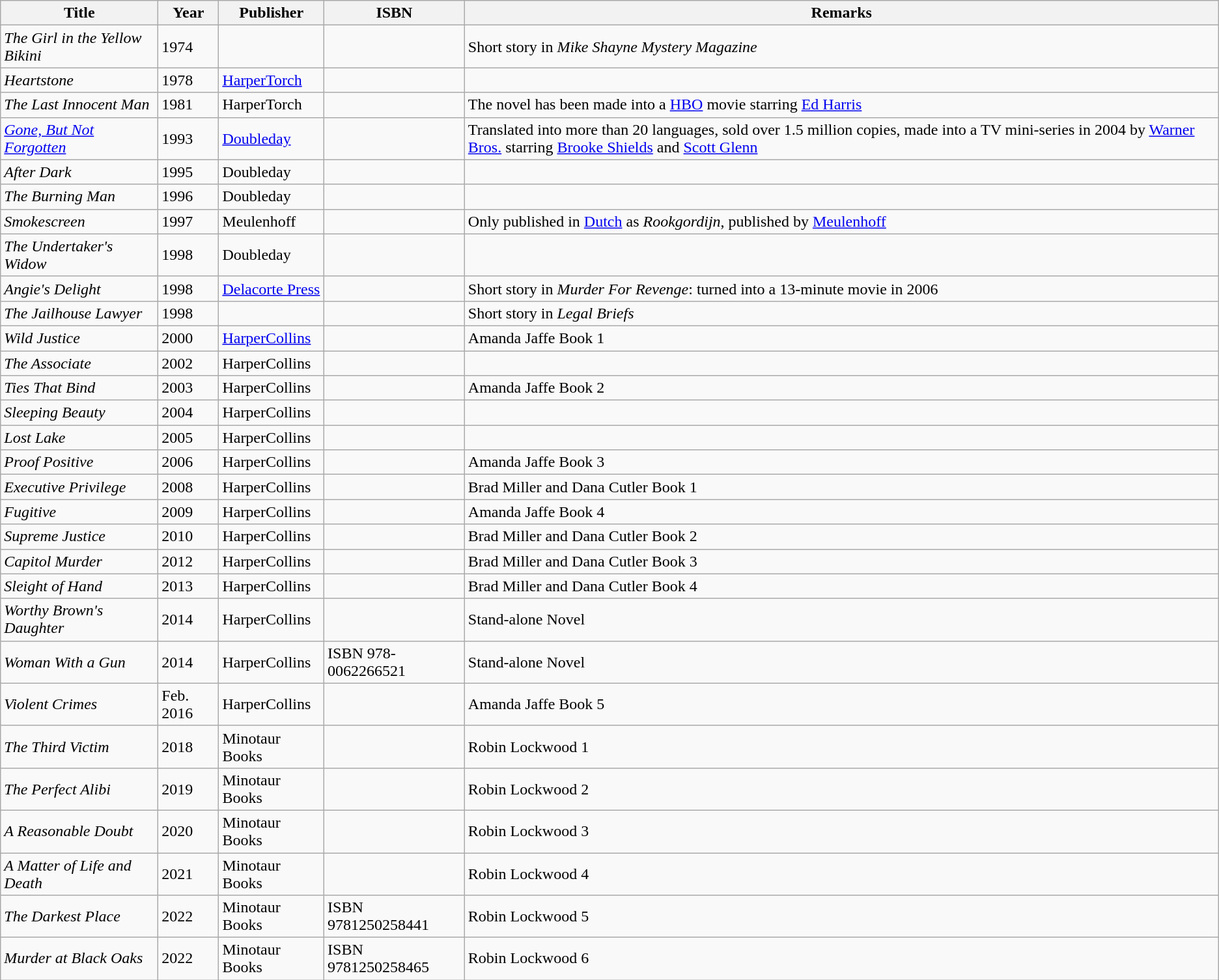<table class="wikitable" id="noveltable" border="1">
<tr>
<th>Title</th>
<th>Year</th>
<th>Publisher</th>
<th>ISBN</th>
<th>Remarks</th>
</tr>
<tr align="left">
<td><em>The Girl in the Yellow Bikini</em></td>
<td>1974</td>
<td></td>
<td></td>
<td>Short story in <em>Mike Shayne Mystery Magazine</em></td>
</tr>
<tr>
<td><em>Heartstone</em></td>
<td>1978</td>
<td><a href='#'>HarperTorch</a></td>
<td></td>
<td></td>
</tr>
<tr>
<td><em>The Last Innocent Man</em></td>
<td>1981</td>
<td>HarperTorch</td>
<td></td>
<td>The novel has been made into a <a href='#'>HBO</a> movie starring <a href='#'>Ed Harris</a></td>
</tr>
<tr>
<td><em><a href='#'>Gone, But Not Forgotten</a></em></td>
<td>1993</td>
<td><a href='#'>Doubleday</a></td>
<td></td>
<td>Translated into more than 20 languages, sold over 1.5 million copies, made into a TV mini-series in 2004 by <a href='#'>Warner Bros.</a> starring <a href='#'>Brooke Shields</a> and <a href='#'>Scott Glenn</a></td>
</tr>
<tr>
<td><em>After Dark</em></td>
<td>1995</td>
<td>Doubleday</td>
<td></td>
<td></td>
</tr>
<tr>
<td><em>The Burning Man</em></td>
<td>1996</td>
<td>Doubleday</td>
<td></td>
<td></td>
</tr>
<tr>
<td><em>Smokescreen</em></td>
<td>1997</td>
<td>Meulenhoff</td>
<td></td>
<td>Only published in <a href='#'>Dutch</a> as <em>Rookgordijn</em>, published by <a href='#'>Meulenhoff</a></td>
</tr>
<tr>
<td><em>The Undertaker's Widow</em></td>
<td>1998</td>
<td>Doubleday</td>
<td></td>
<td></td>
</tr>
<tr>
<td><em>Angie's Delight</em></td>
<td>1998</td>
<td><a href='#'>Delacorte Press</a></td>
<td></td>
<td>Short story in <em>Murder For Revenge</em>: turned into a 13-minute movie in 2006</td>
</tr>
<tr>
<td><em>The Jailhouse Lawyer</em></td>
<td>1998</td>
<td></td>
<td></td>
<td>Short story in <em>Legal Briefs</em></td>
</tr>
<tr>
<td><em>Wild Justice</em></td>
<td>2000</td>
<td><a href='#'>HarperCollins</a></td>
<td></td>
<td>Amanda Jaffe Book 1</td>
</tr>
<tr>
<td><em>The Associate</em></td>
<td>2002</td>
<td>HarperCollins</td>
<td></td>
<td></td>
</tr>
<tr>
<td><em>Ties That Bind</em></td>
<td>2003</td>
<td>HarperCollins</td>
<td></td>
<td>Amanda Jaffe Book 2</td>
</tr>
<tr>
<td><em>Sleeping Beauty</em></td>
<td>2004</td>
<td>HarperCollins</td>
<td></td>
<td></td>
</tr>
<tr>
<td><em>Lost Lake</em></td>
<td>2005</td>
<td>HarperCollins</td>
<td></td>
<td></td>
</tr>
<tr>
<td><em>Proof Positive</em></td>
<td>2006</td>
<td>HarperCollins</td>
<td></td>
<td>Amanda Jaffe Book 3</td>
</tr>
<tr>
<td><em>Executive Privilege</em></td>
<td>2008</td>
<td>HarperCollins</td>
<td></td>
<td>Brad Miller and Dana Cutler Book 1</td>
</tr>
<tr>
<td><em>Fugitive</em></td>
<td>2009</td>
<td>HarperCollins</td>
<td></td>
<td>Amanda Jaffe Book 4</td>
</tr>
<tr>
<td><em>Supreme Justice</em></td>
<td>2010</td>
<td>HarperCollins</td>
<td></td>
<td>Brad Miller and Dana Cutler Book 2</td>
</tr>
<tr>
<td><em>Capitol Murder</em></td>
<td>2012</td>
<td>HarperCollins</td>
<td></td>
<td>Brad Miller and Dana Cutler Book 3</td>
</tr>
<tr>
<td><em>Sleight of Hand</em></td>
<td>2013</td>
<td>HarperCollins</td>
<td></td>
<td>Brad Miller and Dana Cutler Book 4</td>
</tr>
<tr>
<td><em>Worthy Brown's Daughter</em></td>
<td>2014</td>
<td>HarperCollins</td>
<td></td>
<td>Stand-alone Novel</td>
</tr>
<tr>
<td><em>Woman With a Gun</em></td>
<td>2014</td>
<td>HarperCollins</td>
<td>ISBN 978-0062266521</td>
<td>Stand-alone Novel</td>
</tr>
<tr>
<td><em>Violent Crimes</em></td>
<td>Feb. 2016</td>
<td>HarperCollins</td>
<td></td>
<td>Amanda Jaffe Book 5</td>
</tr>
<tr>
<td><em>The Third Victim</em></td>
<td>2018</td>
<td>Minotaur Books</td>
<td></td>
<td>Robin Lockwood 1</td>
</tr>
<tr>
<td><em>The Perfect Alibi</em></td>
<td>2019</td>
<td>Minotaur Books</td>
<td></td>
<td>Robin Lockwood 2</td>
</tr>
<tr>
<td><em>A Reasonable Doubt</em></td>
<td>2020</td>
<td>Minotaur Books</td>
<td></td>
<td>Robin Lockwood 3</td>
</tr>
<tr>
<td><em>A Matter of Life and Death</em></td>
<td>2021</td>
<td>Minotaur Books</td>
<td></td>
<td>Robin Lockwood 4</td>
</tr>
<tr>
<td><em>The Darkest Place</em></td>
<td>2022</td>
<td>Minotaur Books</td>
<td>ISBN 9781250258441</td>
<td>Robin Lockwood 5</td>
</tr>
<tr>
<td><em>Murder at Black Oaks</em></td>
<td>2022</td>
<td>Minotaur Books</td>
<td>ISBN 9781250258465</td>
<td>Robin Lockwood 6</td>
</tr>
</table>
